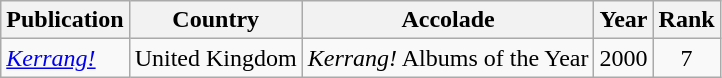<table class="wikitable">
<tr>
<th>Publication</th>
<th>Country</th>
<th>Accolade</th>
<th>Year</th>
<th>Rank</th>
</tr>
<tr>
<td><em><a href='#'>Kerrang!</a></em></td>
<td>United Kingdom</td>
<td><em>Kerrang!</em> Albums of the Year</td>
<td>2000</td>
<td align="center">7</td>
</tr>
</table>
